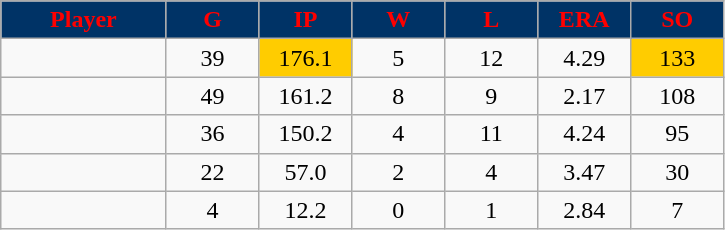<table class="wikitable sortable">
<tr>
<th style="background:#003366;color:red;" width="16%">Player</th>
<th style="background:#003366;color:red;" width="9%">G</th>
<th style="background:#003366;color:red;" width="9%">IP</th>
<th style="background:#003366;color:red;" width="9%">W</th>
<th style="background:#003366;color:red;" width="9%">L</th>
<th style="background:#003366;color:red;" width="9%">ERA</th>
<th style="background:#003366;color:red;" width="9%">SO</th>
</tr>
<tr align="center">
<td></td>
<td>39</td>
<td bgcolor="#FFCC00">176.1</td>
<td>5</td>
<td>12</td>
<td>4.29</td>
<td bgcolor="#FFCC00">133</td>
</tr>
<tr align="center">
<td></td>
<td>49</td>
<td>161.2</td>
<td>8</td>
<td>9</td>
<td>2.17</td>
<td>108</td>
</tr>
<tr align="center">
<td></td>
<td>36</td>
<td>150.2</td>
<td>4</td>
<td>11</td>
<td>4.24</td>
<td>95</td>
</tr>
<tr align="center">
<td></td>
<td>22</td>
<td>57.0</td>
<td>2</td>
<td>4</td>
<td>3.47</td>
<td>30</td>
</tr>
<tr align="center">
<td></td>
<td>4</td>
<td>12.2</td>
<td>0</td>
<td>1</td>
<td>2.84</td>
<td>7</td>
</tr>
</table>
